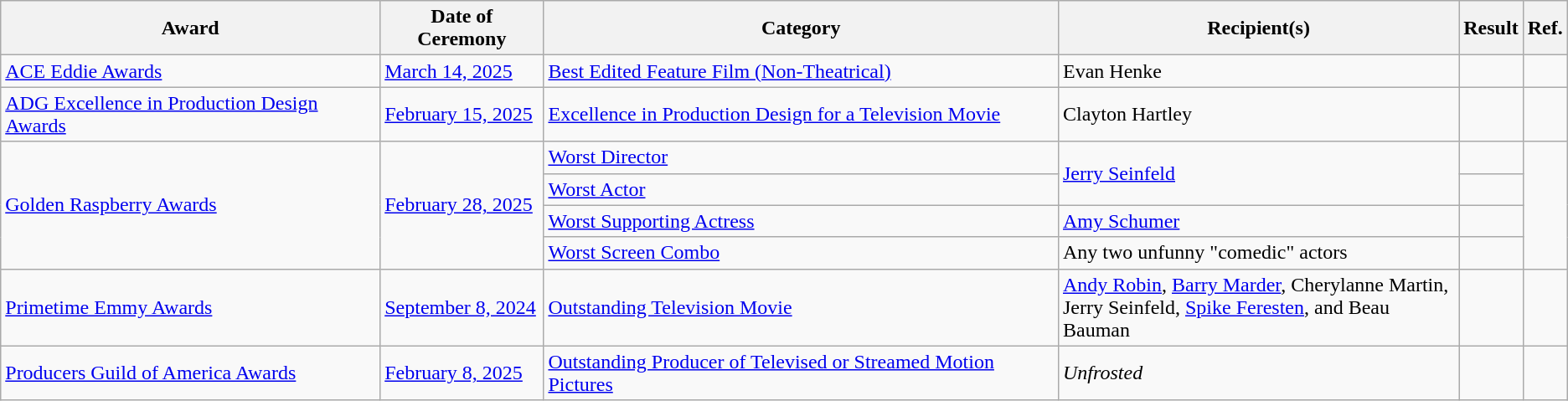<table class="wikitable">
<tr>
<th>Award</th>
<th>Date of Ceremony</th>
<th>Category</th>
<th>Recipient(s)</th>
<th>Result</th>
<th>Ref.</th>
</tr>
<tr>
<td><a href='#'>ACE Eddie Awards</a></td>
<td><a href='#'>March 14, 2025</a></td>
<td><a href='#'>Best Edited Feature Film (Non-Theatrical)</a></td>
<td>Evan Henke</td>
<td></td>
<td align="center"></td>
</tr>
<tr>
<td><a href='#'>ADG Excellence in Production Design Awards</a></td>
<td><a href='#'>February 15, 2025</a></td>
<td><a href='#'>Excellence in Production Design for a Television Movie</a></td>
<td>Clayton Hartley</td>
<td></td>
<td align="center"></td>
</tr>
<tr>
<td rowspan="4"><a href='#'>Golden Raspberry Awards</a></td>
<td rowspan="4"><a href='#'>February 28, 2025</a></td>
<td><a href='#'>Worst Director</a></td>
<td rowspan="2"><a href='#'>Jerry Seinfeld</a></td>
<td></td>
<td align="center" rowspan="4"></td>
</tr>
<tr>
<td><a href='#'>Worst Actor</a></td>
<td></td>
</tr>
<tr>
<td><a href='#'>Worst Supporting Actress</a></td>
<td><a href='#'>Amy Schumer</a></td>
<td></td>
</tr>
<tr>
<td><a href='#'>Worst Screen Combo</a></td>
<td>Any two unfunny "comedic" actors</td>
<td></td>
</tr>
<tr>
<td><a href='#'>Primetime Emmy Awards</a></td>
<td><a href='#'>September 8, 2024</a></td>
<td><a href='#'>Outstanding Television Movie</a></td>
<td><a href='#'>Andy Robin</a>, <a href='#'>Barry Marder</a>, Cherylanne Martin,<br>Jerry Seinfeld, <a href='#'>Spike Feresten</a>, and Beau Bauman</td>
<td></td>
<td align="center"><br><br></td>
</tr>
<tr>
<td><a href='#'>Producers Guild of America Awards</a></td>
<td><a href='#'>February 8, 2025</a></td>
<td><a href='#'>Outstanding Producer of Televised or Streamed Motion Pictures</a></td>
<td><em>Unfrosted</em></td>
<td></td>
<td align="center"></td>
</tr>
</table>
